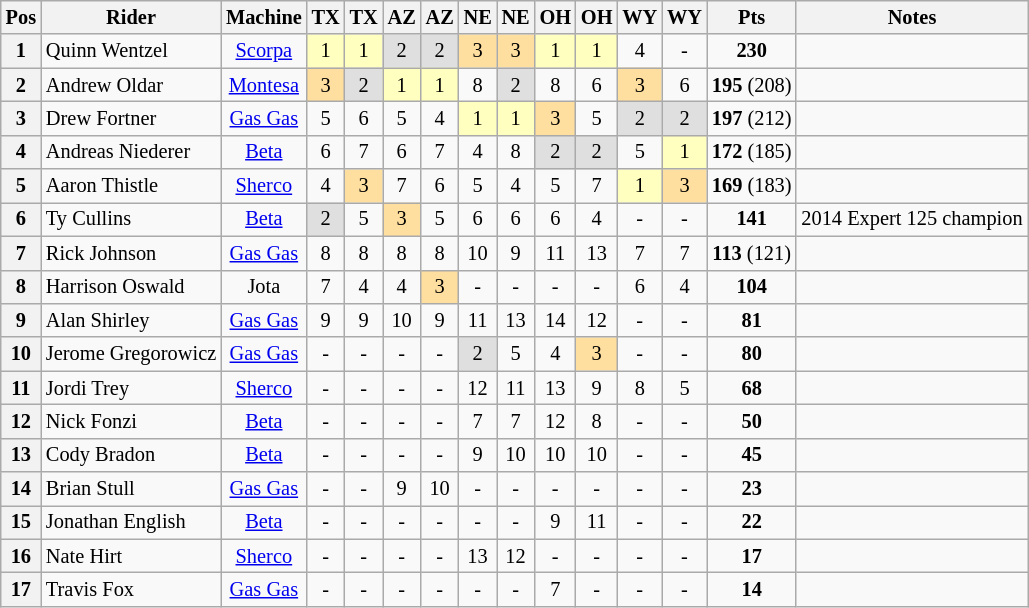<table class="wikitable" style="font-size: 85%; text-align:center">
<tr valign="top">
<th valign="middle">Pos</th>
<th valign="middle">Rider</th>
<th valign="middle">Machine</th>
<th>TX<br></th>
<th>TX<br></th>
<th>AZ<br></th>
<th>AZ<br></th>
<th>NE<br></th>
<th>NE<br></th>
<th>OH<br></th>
<th>OH<br></th>
<th>WY<br></th>
<th>WY<br></th>
<th valign="middle">Pts</th>
<th>Notes</th>
</tr>
<tr>
<th>1</th>
<td align="left"> Quinn Wentzel</td>
<td><a href='#'>Scorpa</a></td>
<td style="background:#ffffbf;">1</td>
<td style="background:#ffffbf;">1</td>
<td style="background:#dfdfdf;">2</td>
<td style="background:#dfdfdf;">2</td>
<td style="background:#ffdf9f;">3</td>
<td style="background:#ffdf9f;">3</td>
<td style="background:#ffffbf;">1</td>
<td style="background:#ffffbf;">1</td>
<td>4</td>
<td>-</td>
<td><strong>230</strong></td>
<td></td>
</tr>
<tr>
<th>2</th>
<td align="left"> Andrew Oldar</td>
<td><a href='#'>Montesa</a></td>
<td style="background:#ffdf9f;">3</td>
<td style="background:#dfdfdf;">2</td>
<td style="background:#ffffbf;">1</td>
<td style="background:#ffffbf;">1</td>
<td>8</td>
<td style="background:#dfdfdf;">2</td>
<td>8</td>
<td>6</td>
<td style="background:#ffdf9f;">3</td>
<td>6</td>
<td><strong>195</strong> (208)</td>
<td></td>
</tr>
<tr>
<th>3</th>
<td align="left"> Drew Fortner</td>
<td><a href='#'>Gas Gas</a></td>
<td>5</td>
<td>6</td>
<td>5</td>
<td>4</td>
<td style="background:#ffffbf;">1</td>
<td style="background:#ffffbf;">1</td>
<td style="background:#ffdf9f;">3</td>
<td>5</td>
<td style="background:#dfdfdf;">2</td>
<td style="background:#dfdfdf;">2</td>
<td><strong>197</strong> (212)</td>
<td></td>
</tr>
<tr>
<th>4</th>
<td align="left"> Andreas Niederer</td>
<td><a href='#'>Beta</a></td>
<td>6</td>
<td>7</td>
<td>6</td>
<td>7</td>
<td>4</td>
<td>8</td>
<td style="background:#dfdfdf;">2</td>
<td style="background:#dfdfdf;">2</td>
<td>5</td>
<td style="background:#ffffbf;">1</td>
<td><strong>172</strong> (185)</td>
<td></td>
</tr>
<tr>
<th>5</th>
<td align="left"> Aaron Thistle</td>
<td><a href='#'>Sherco</a></td>
<td>4</td>
<td style="background:#ffdf9f;">3</td>
<td>7</td>
<td>6</td>
<td>5</td>
<td>4</td>
<td>5</td>
<td>7</td>
<td style="background:#ffffbf;">1</td>
<td style="background:#ffdf9f;">3</td>
<td><strong>169</strong> (183)</td>
<td></td>
</tr>
<tr>
<th>6</th>
<td align="left"> Ty Cullins</td>
<td><a href='#'>Beta</a></td>
<td style="background:#dfdfdf;">2</td>
<td>5</td>
<td style="background:#ffdf9f;">3</td>
<td>5</td>
<td>6</td>
<td>6</td>
<td>6</td>
<td>4</td>
<td>-</td>
<td>-</td>
<td><strong>141</strong></td>
<td>2014 Expert 125 champion </td>
</tr>
<tr>
<th>7</th>
<td align="left"> Rick Johnson</td>
<td><a href='#'>Gas Gas</a></td>
<td>8</td>
<td>8</td>
<td>8</td>
<td>8</td>
<td>10</td>
<td>9</td>
<td>11</td>
<td>13</td>
<td>7</td>
<td>7</td>
<td><strong>113</strong> (121)</td>
<td></td>
</tr>
<tr>
<th>8</th>
<td align="left"> Harrison Oswald</td>
<td>Jota</td>
<td>7</td>
<td>4</td>
<td>4</td>
<td style="background:#ffdf9f;">3</td>
<td>-</td>
<td>-</td>
<td>-</td>
<td>-</td>
<td>6</td>
<td>4</td>
<td><strong>104</strong></td>
<td></td>
</tr>
<tr>
<th>9</th>
<td align="left"> Alan Shirley</td>
<td><a href='#'>Gas Gas</a></td>
<td>9</td>
<td>9</td>
<td>10</td>
<td>9</td>
<td>11</td>
<td>13</td>
<td>14</td>
<td>12</td>
<td>-</td>
<td>-</td>
<td><strong>81</strong></td>
<td></td>
</tr>
<tr>
<th>10</th>
<td align="left"> Jerome Gregorowicz</td>
<td><a href='#'>Gas Gas</a></td>
<td>-</td>
<td>-</td>
<td>-</td>
<td>-</td>
<td style="background:#dfdfdf;">2</td>
<td>5</td>
<td>4</td>
<td style="background:#ffdf9f;">3</td>
<td>-</td>
<td>-</td>
<td><strong>80</strong></td>
<td></td>
</tr>
<tr>
<th>11</th>
<td align="left"> Jordi Trey</td>
<td><a href='#'>Sherco</a></td>
<td>-</td>
<td>-</td>
<td>-</td>
<td>-</td>
<td>12</td>
<td>11</td>
<td>13</td>
<td>9</td>
<td>8</td>
<td>5</td>
<td><strong>68</strong></td>
<td></td>
</tr>
<tr>
<th>12</th>
<td align="left"> Nick Fonzi</td>
<td><a href='#'>Beta</a></td>
<td>-</td>
<td>-</td>
<td>-</td>
<td>-</td>
<td>7</td>
<td>7</td>
<td>12</td>
<td>8</td>
<td>-</td>
<td>-</td>
<td><strong>50</strong></td>
<td></td>
</tr>
<tr>
<th>13</th>
<td align="left"> Cody Bradon</td>
<td><a href='#'>Beta</a></td>
<td>-</td>
<td>-</td>
<td>-</td>
<td>-</td>
<td>9</td>
<td>10</td>
<td>10</td>
<td>10</td>
<td>-</td>
<td>-</td>
<td><strong>45</strong></td>
<td></td>
</tr>
<tr>
<th>14</th>
<td align="left"> Brian Stull</td>
<td><a href='#'>Gas Gas</a></td>
<td>-</td>
<td>-</td>
<td>9</td>
<td>10</td>
<td>-</td>
<td>-</td>
<td>-</td>
<td>-</td>
<td>-</td>
<td>-</td>
<td><strong>23</strong></td>
<td></td>
</tr>
<tr>
<th>15</th>
<td align="left"> Jonathan English</td>
<td><a href='#'>Beta</a></td>
<td>-</td>
<td>-</td>
<td>-</td>
<td>-</td>
<td>-</td>
<td>-</td>
<td>9</td>
<td>11</td>
<td>-</td>
<td>-</td>
<td><strong>22</strong></td>
<td></td>
</tr>
<tr>
<th>16</th>
<td align="left"> Nate Hirt</td>
<td><a href='#'>Sherco</a></td>
<td>-</td>
<td>-</td>
<td>-</td>
<td>-</td>
<td>13</td>
<td>12</td>
<td>-</td>
<td>-</td>
<td>-</td>
<td>-</td>
<td><strong>17</strong></td>
<td></td>
</tr>
<tr>
<th>17</th>
<td align="left"> Travis Fox</td>
<td><a href='#'>Gas Gas</a></td>
<td>-</td>
<td>-</td>
<td>-</td>
<td>-</td>
<td>-</td>
<td>-</td>
<td>7</td>
<td>-</td>
<td>-</td>
<td>-</td>
<td><strong>14</strong></td>
<td></td>
</tr>
</table>
